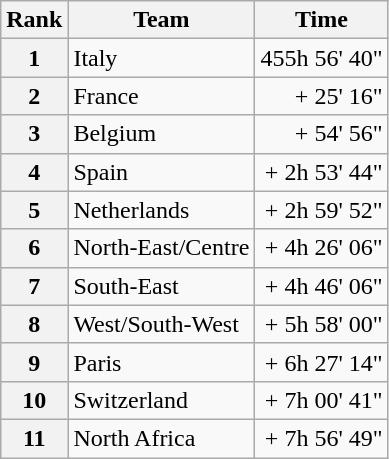<table class="wikitable">
<tr>
<th scope="col">Rank</th>
<th scope="col">Team</th>
<th scope="col">Time</th>
</tr>
<tr>
<th scope="row">1</th>
<td>Italy</td>
<td style="text-align:right;">455h 56' 40"</td>
</tr>
<tr>
<th scope="row">2</th>
<td>France</td>
<td style="text-align:right;">+ 25' 16"</td>
</tr>
<tr>
<th scope="row">3</th>
<td>Belgium</td>
<td style="text-align:right;">+ 54' 56"</td>
</tr>
<tr>
<th scope="row">4</th>
<td>Spain</td>
<td style="text-align:right;">+ 2h 53' 44"</td>
</tr>
<tr>
<th scope="row">5</th>
<td>Netherlands</td>
<td style="text-align:right;">+ 2h 59' 52"</td>
</tr>
<tr>
<th scope="row">6</th>
<td>North-East/Centre</td>
<td style="text-align:right;">+ 4h 26' 06"</td>
</tr>
<tr>
<th scope="row">7</th>
<td>South-East</td>
<td style="text-align:right;">+ 4h 46' 06"</td>
</tr>
<tr>
<th scope="row">8</th>
<td>West/South-West</td>
<td style="text-align:right;">+ 5h 58' 00"</td>
</tr>
<tr>
<th scope="row">9</th>
<td>Paris</td>
<td style="text-align:right;">+ 6h 27' 14"</td>
</tr>
<tr>
<th scope="row">10</th>
<td>Switzerland</td>
<td style="text-align:right;">+ 7h 00' 41"</td>
</tr>
<tr>
<th scope="row">11</th>
<td>North Africa</td>
<td style="text-align:right;">+ 7h 56' 49"</td>
</tr>
</table>
